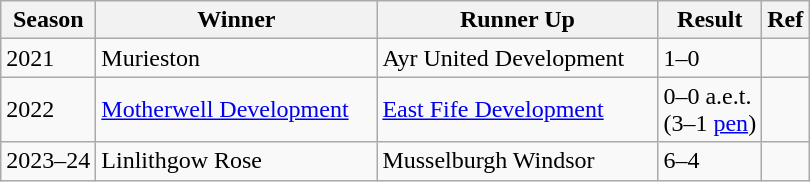<table class="sortable wikitable">
<tr>
<th>Season</th>
<th scope="col" style="width: 180px;">Winner</th>
<th scope="col" style="width: 180px;">Runner Up</th>
<th>Result</th>
<th>Ref</th>
</tr>
<tr>
<td>2021</td>
<td>Murieston</td>
<td>Ayr United Development</td>
<td>1–0</td>
<td></td>
</tr>
<tr>
<td>2022</td>
<td><a href='#'>Motherwell Development</a></td>
<td><a href='#'>East Fife Development</a></td>
<td>0–0 a.e.t. <br> (3–1 <a href='#'>pen</a>)</td>
<td></td>
</tr>
<tr>
<td>2023–24</td>
<td>Linlithgow Rose</td>
<td>Musselburgh Windsor</td>
<td>6–4</td>
<td></td>
</tr>
</table>
